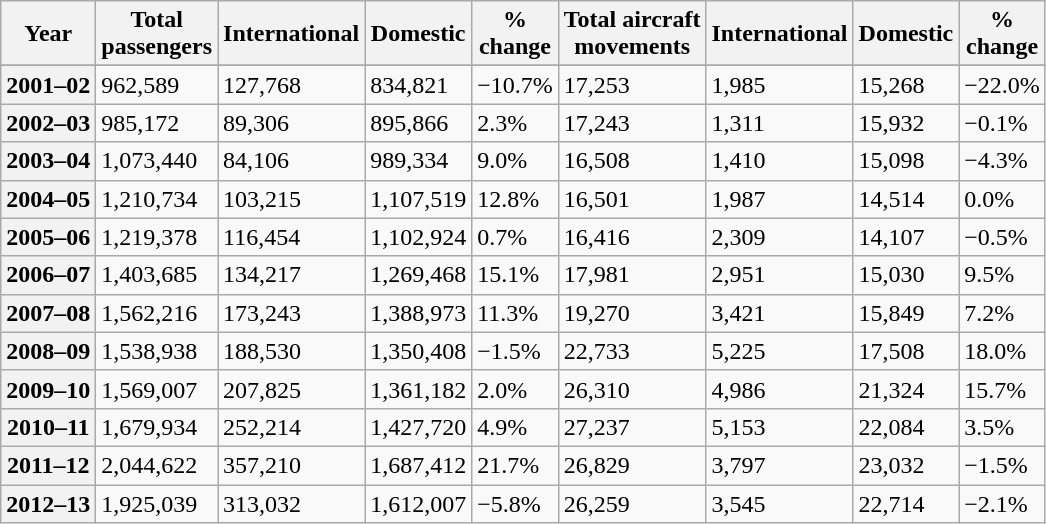<table class="wikitable sortable" style="font-size: 100%" width= align=>
<tr>
<th>Year</th>
<th>Total<br>passengers</th>
<th>International</th>
<th>Domestic</th>
<th>%<br>change</th>
<th>Total aircraft<br>movements</th>
<th>International</th>
<th>Domestic</th>
<th>%<br>change</th>
</tr>
<tr>
</tr>
<tr>
<th>2001–02</th>
<td>962,589</td>
<td>127,768</td>
<td>834,821</td>
<td>−10.7%</td>
<td>17,253</td>
<td>1,985</td>
<td>15,268</td>
<td>−22.0%</td>
</tr>
<tr>
<th>2002–03</th>
<td>985,172</td>
<td>89,306</td>
<td>895,866</td>
<td>2.3%</td>
<td>17,243</td>
<td>1,311</td>
<td>15,932</td>
<td>−0.1%</td>
</tr>
<tr>
<th>2003–04</th>
<td>1,073,440</td>
<td>84,106</td>
<td>989,334</td>
<td>9.0%</td>
<td>16,508</td>
<td>1,410</td>
<td>15,098</td>
<td>−4.3%</td>
</tr>
<tr>
<th>2004–05</th>
<td>1,210,734</td>
<td>103,215</td>
<td>1,107,519</td>
<td>12.8%</td>
<td>16,501</td>
<td>1,987</td>
<td>14,514</td>
<td>0.0%</td>
</tr>
<tr>
<th>2005–06</th>
<td>1,219,378</td>
<td>116,454</td>
<td>1,102,924</td>
<td>0.7%</td>
<td>16,416</td>
<td>2,309</td>
<td>14,107</td>
<td>−0.5%</td>
</tr>
<tr>
<th>2006–07</th>
<td>1,403,685</td>
<td>134,217</td>
<td>1,269,468</td>
<td>15.1%</td>
<td>17,981</td>
<td>2,951</td>
<td>15,030</td>
<td>9.5%</td>
</tr>
<tr>
<th>2007–08</th>
<td>1,562,216</td>
<td>173,243</td>
<td>1,388,973</td>
<td>11.3%</td>
<td>19,270</td>
<td>3,421</td>
<td>15,849</td>
<td>7.2%</td>
</tr>
<tr>
<th>2008–09</th>
<td>1,538,938</td>
<td>188,530</td>
<td>1,350,408</td>
<td>−1.5%</td>
<td>22,733</td>
<td>5,225</td>
<td>17,508</td>
<td>18.0%</td>
</tr>
<tr>
<th>2009–10</th>
<td>1,569,007</td>
<td>207,825</td>
<td>1,361,182</td>
<td>2.0%</td>
<td>26,310</td>
<td>4,986</td>
<td>21,324</td>
<td>15.7%</td>
</tr>
<tr>
<th>2010–11</th>
<td>1,679,934</td>
<td>252,214</td>
<td>1,427,720</td>
<td>4.9%</td>
<td>27,237</td>
<td>5,153</td>
<td>22,084</td>
<td>3.5%</td>
</tr>
<tr>
<th>2011–12</th>
<td>2,044,622</td>
<td>357,210</td>
<td>1,687,412</td>
<td>21.7%</td>
<td>26,829</td>
<td>3,797</td>
<td>23,032</td>
<td>−1.5%</td>
</tr>
<tr>
<th>2012–13</th>
<td>1,925,039</td>
<td>313,032</td>
<td>1,612,007</td>
<td>−5.8%</td>
<td>26,259</td>
<td>3,545</td>
<td>22,714</td>
<td>−2.1%</td>
</tr>
</table>
